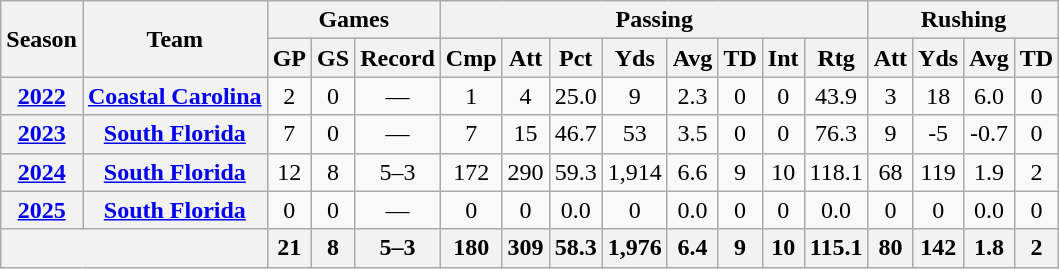<table class="wikitable" style="text-align:center;">
<tr>
<th rowspan="2">Season</th>
<th rowspan="2">Team</th>
<th colspan="3">Games</th>
<th colspan="8">Passing</th>
<th colspan="5">Rushing</th>
</tr>
<tr>
<th>GP</th>
<th>GS</th>
<th>Record</th>
<th>Cmp</th>
<th>Att</th>
<th>Pct</th>
<th>Yds</th>
<th>Avg</th>
<th>TD</th>
<th>Int</th>
<th>Rtg</th>
<th>Att</th>
<th>Yds</th>
<th>Avg</th>
<th>TD</th>
</tr>
<tr>
<th><a href='#'>2022</a></th>
<th><a href='#'>Coastal Carolina</a></th>
<td>2</td>
<td>0</td>
<td>—</td>
<td>1</td>
<td>4</td>
<td>25.0</td>
<td>9</td>
<td>2.3</td>
<td>0</td>
<td>0</td>
<td>43.9</td>
<td>3</td>
<td>18</td>
<td>6.0</td>
<td>0</td>
</tr>
<tr>
<th><a href='#'>2023</a></th>
<th><a href='#'>South Florida</a></th>
<td>7</td>
<td>0</td>
<td>—</td>
<td>7</td>
<td>15</td>
<td>46.7</td>
<td>53</td>
<td>3.5</td>
<td>0</td>
<td>0</td>
<td>76.3</td>
<td>9</td>
<td>-5</td>
<td>-0.7</td>
<td>0</td>
</tr>
<tr>
<th><a href='#'>2024</a></th>
<th><a href='#'>South Florida</a></th>
<td>12</td>
<td>8</td>
<td>5–3</td>
<td>172</td>
<td>290</td>
<td>59.3</td>
<td>1,914</td>
<td>6.6</td>
<td>9</td>
<td>10</td>
<td>118.1</td>
<td>68</td>
<td>119</td>
<td>1.9</td>
<td>2</td>
</tr>
<tr>
<th><a href='#'>2025</a></th>
<th><a href='#'>South Florida</a></th>
<td>0</td>
<td>0</td>
<td>—</td>
<td>0</td>
<td>0</td>
<td>0.0</td>
<td>0</td>
<td>0.0</td>
<td>0</td>
<td>0</td>
<td>0.0</td>
<td>0</td>
<td>0</td>
<td>0.0</td>
<td>0</td>
</tr>
<tr>
<th colspan="2"></th>
<th>21</th>
<th>8</th>
<th>5–3</th>
<th>180</th>
<th>309</th>
<th>58.3</th>
<th>1,976</th>
<th>6.4</th>
<th>9</th>
<th>10</th>
<th>115.1</th>
<th>80</th>
<th>142</th>
<th>1.8</th>
<th>2</th>
</tr>
</table>
